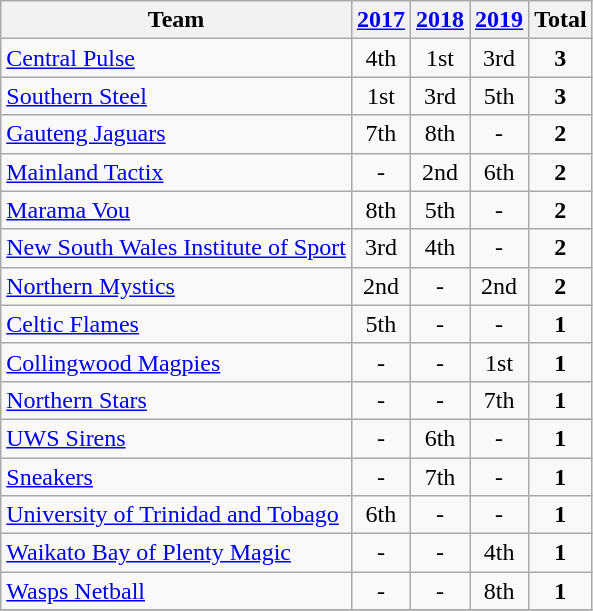<table class="wikitable sortable" style="text-align:center">
<tr>
<th>Team</th>
<th><a href='#'>2017</a><br></th>
<th><a href='#'>2018</a><br></th>
<th><a href='#'>2019</a><br></th>
<th>Total</th>
</tr>
<tr>
<td align=left> <a href='#'>Central Pulse</a></td>
<td>4th</td>
<td>1st</td>
<td>3rd</td>
<td><strong>3</strong></td>
</tr>
<tr>
<td align=left> <a href='#'>Southern Steel</a></td>
<td>1st</td>
<td>3rd</td>
<td>5th</td>
<td><strong>3</strong></td>
</tr>
<tr>
<td align=left> <a href='#'>Gauteng Jaguars</a></td>
<td>7th</td>
<td>8th</td>
<td>-</td>
<td><strong>2</strong></td>
</tr>
<tr>
<td align=left> <a href='#'>Mainland Tactix</a></td>
<td>-</td>
<td>2nd</td>
<td>6th</td>
<td><strong>2</strong></td>
</tr>
<tr>
<td align=left> <a href='#'>Marama Vou</a></td>
<td>8th</td>
<td>5th</td>
<td>-</td>
<td><strong>2</strong></td>
</tr>
<tr>
<td align=left> <a href='#'>New South Wales Institute of Sport</a></td>
<td>3rd</td>
<td>4th</td>
<td>-</td>
<td><strong>2</strong></td>
</tr>
<tr>
<td align=left> <a href='#'>Northern Mystics</a></td>
<td>2nd</td>
<td>-</td>
<td>2nd</td>
<td><strong>2</strong></td>
</tr>
<tr>
<td align=left> <a href='#'>Celtic Flames</a></td>
<td>5th</td>
<td>-</td>
<td>-</td>
<td><strong>1</strong></td>
</tr>
<tr>
<td align=left> <a href='#'>Collingwood Magpies</a></td>
<td>-</td>
<td>-</td>
<td>1st</td>
<td><strong>1</strong></td>
</tr>
<tr>
<td align=left> <a href='#'>Northern Stars</a></td>
<td>-</td>
<td>-</td>
<td>7th</td>
<td><strong>1</strong></td>
</tr>
<tr>
<td align=left> <a href='#'>UWS Sirens</a></td>
<td>-</td>
<td>6th</td>
<td>-</td>
<td><strong>1</strong></td>
</tr>
<tr>
<td align=left> <a href='#'>Sneakers</a></td>
<td>-</td>
<td>7th</td>
<td>-</td>
<td><strong>1</strong></td>
</tr>
<tr>
<td align=left> <a href='#'>University of Trinidad and Tobago</a></td>
<td>6th</td>
<td>-</td>
<td>-</td>
<td><strong>1</strong></td>
</tr>
<tr>
<td align=left> <a href='#'>Waikato Bay of Plenty Magic</a></td>
<td>-</td>
<td>-</td>
<td>4th</td>
<td><strong>1</strong></td>
</tr>
<tr>
<td align=left> <a href='#'>Wasps Netball</a></td>
<td>-</td>
<td>-</td>
<td>8th</td>
<td><strong>1</strong></td>
</tr>
<tr>
</tr>
</table>
